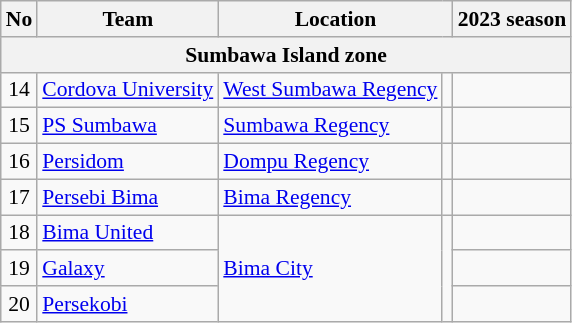<table class="wikitable sortable" style="font-size:90%;">
<tr>
<th>No</th>
<th>Team</th>
<th colspan="2">Location</th>
<th>2023 season</th>
</tr>
<tr>
<th colspan="5" align="center"><strong>Sumbawa Island zone</strong></th>
</tr>
<tr>
<td align="center">14</td>
<td><a href='#'>Cordova University</a></td>
<td><a href='#'>West Sumbawa Regency</a></td>
<td></td>
<td align="center"></td>
</tr>
<tr>
<td align="center">15</td>
<td><a href='#'>PS Sumbawa</a></td>
<td><a href='#'>Sumbawa Regency</a></td>
<td></td>
<td align="center"></td>
</tr>
<tr>
<td align="center">16</td>
<td><a href='#'>Persidom</a></td>
<td><a href='#'>Dompu Regency</a></td>
<td></td>
<td align="center"></td>
</tr>
<tr>
<td align="center">17</td>
<td><a href='#'>Persebi Bima</a></td>
<td><a href='#'>Bima Regency</a></td>
<td></td>
<td align="center"></td>
</tr>
<tr>
<td align="center">18</td>
<td><a href='#'>Bima United</a></td>
<td rowspan="3"><a href='#'>Bima City</a></td>
<td rowspan="3"></td>
<td align="center"></td>
</tr>
<tr>
<td align="center">19</td>
<td><a href='#'>Galaxy</a></td>
<td align="center"></td>
</tr>
<tr>
<td align="center">20</td>
<td><a href='#'>Persekobi</a></td>
<td align="center"></td>
</tr>
</table>
